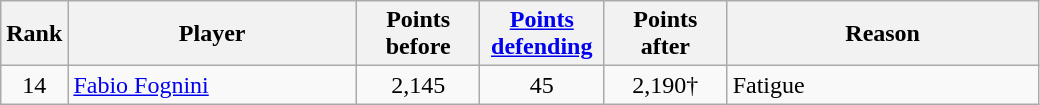<table class="wikitable sortable">
<tr>
<th style="width:30px;">Rank</th>
<th style="width:185px;">Player</th>
<th style="width:75px;">Points before</th>
<th style="width:75px;"><a href='#'>Points defending</a></th>
<th style="width:75px;">Points after</th>
<th style="width:200px;">Reason</th>
</tr>
<tr>
<td style="text-align:center;">14</td>
<td> <a href='#'>Fabio Fognini</a></td>
<td style="text-align:center;">2,145</td>
<td style="text-align:center;">45</td>
<td style="text-align:center;">2,190†</td>
<td align="left">Fatigue</td>
</tr>
</table>
